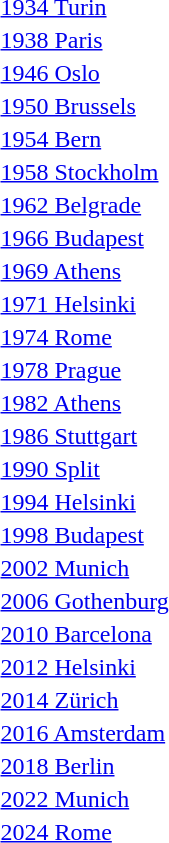<table>
<tr>
<td><a href='#'>1934 Turin</a><br></td>
<td></td>
<td></td>
<td></td>
</tr>
<tr>
<td><a href='#'>1938 Paris</a><br></td>
<td></td>
<td></td>
<td></td>
</tr>
<tr>
<td><a href='#'>1946 Oslo</a><br></td>
<td></td>
<td></td>
<td></td>
</tr>
<tr>
<td><a href='#'>1950 Brussels</a><br></td>
<td></td>
<td></td>
<td></td>
</tr>
<tr>
<td><a href='#'>1954 Bern</a><br></td>
<td></td>
<td></td>
<td></td>
</tr>
<tr>
<td><a href='#'>1958 Stockholm</a><br></td>
<td></td>
<td></td>
<td></td>
</tr>
<tr>
<td><a href='#'>1962 Belgrade</a><br></td>
<td></td>
<td></td>
<td></td>
</tr>
<tr>
<td><a href='#'>1966 Budapest</a><br></td>
<td></td>
<td></td>
<td></td>
</tr>
<tr>
<td><a href='#'>1969 Athens</a><br></td>
<td></td>
<td></td>
<td></td>
</tr>
<tr>
<td><a href='#'>1971 Helsinki</a><br></td>
<td></td>
<td></td>
<td></td>
</tr>
<tr>
<td><a href='#'>1974 Rome</a><br></td>
<td></td>
<td></td>
<td></td>
</tr>
<tr>
<td><a href='#'>1978 Prague</a><br></td>
<td></td>
<td></td>
<td></td>
</tr>
<tr>
<td><a href='#'>1982 Athens</a><br></td>
<td></td>
<td></td>
<td></td>
</tr>
<tr>
<td><a href='#'>1986 Stuttgart</a><br></td>
<td></td>
<td></td>
<td></td>
</tr>
<tr>
<td><a href='#'>1990 Split</a><br></td>
<td></td>
<td></td>
<td></td>
</tr>
<tr>
<td><a href='#'>1994 Helsinki</a><br></td>
<td></td>
<td></td>
<td></td>
</tr>
<tr>
<td><a href='#'>1998 Budapest</a><br></td>
<td></td>
<td></td>
<td></td>
</tr>
<tr>
<td><a href='#'>2002 Munich</a><br></td>
<td></td>
<td></td>
<td></td>
</tr>
<tr>
<td><a href='#'>2006 Gothenburg</a><br></td>
<td></td>
<td></td>
<td></td>
</tr>
<tr>
<td><a href='#'>2010 Barcelona</a><br></td>
<td></td>
<td></td>
<td></td>
</tr>
<tr>
<td><a href='#'>2012 Helsinki</a><br></td>
<td></td>
<td></td>
<td></td>
</tr>
<tr>
<td><a href='#'>2014 Zürich</a><br></td>
<td></td>
<td></td>
<td></td>
</tr>
<tr>
<td><a href='#'>2016 Amsterdam</a><br></td>
<td></td>
<td></td>
<td></td>
</tr>
<tr>
<td><a href='#'>2018 Berlin</a><br></td>
<td></td>
<td></td>
<td></td>
</tr>
<tr>
<td><a href='#'>2022 Munich</a><br></td>
<td></td>
<td></td>
<td></td>
</tr>
<tr>
<td><a href='#'>2024 Rome</a><br></td>
<td></td>
<td></td>
<td></td>
</tr>
</table>
